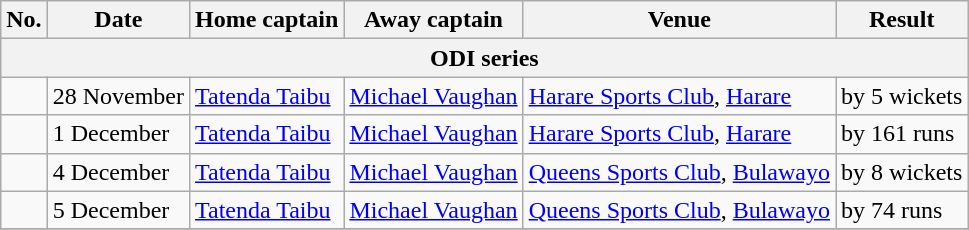<table class="wikitable">
<tr>
<th>No.</th>
<th>Date</th>
<th>Home captain</th>
<th>Away captain</th>
<th>Venue</th>
<th>Result</th>
</tr>
<tr>
<th colspan="6">ODI series</th>
</tr>
<tr>
<td></td>
<td>28 November</td>
<td><a href='#'>Tatenda Taibu</a></td>
<td><a href='#'>Michael Vaughan</a></td>
<td><a href='#'>Harare Sports Club</a>, <a href='#'>Harare</a></td>
<td> by 5 wickets</td>
</tr>
<tr>
<td></td>
<td>1 December</td>
<td><a href='#'>Tatenda Taibu</a></td>
<td><a href='#'>Michael Vaughan</a></td>
<td><a href='#'>Harare Sports Club</a>, <a href='#'>Harare</a></td>
<td> by 161 runs</td>
</tr>
<tr>
<td></td>
<td>4 December</td>
<td><a href='#'>Tatenda Taibu</a></td>
<td><a href='#'>Michael Vaughan</a></td>
<td><a href='#'>Queens Sports Club</a>, <a href='#'>Bulawayo</a></td>
<td> by 8 wickets</td>
</tr>
<tr>
<td></td>
<td>5 December</td>
<td><a href='#'>Tatenda Taibu</a></td>
<td><a href='#'>Michael Vaughan</a></td>
<td><a href='#'>Queens Sports Club</a>, <a href='#'>Bulawayo</a></td>
<td> by 74 runs</td>
</tr>
<tr>
</tr>
</table>
